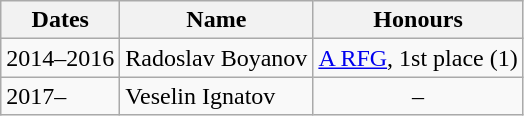<table class="wikitable">
<tr>
<th>Dates</th>
<th>Name</th>
<th>Honours</th>
</tr>
<tr>
<td>2014–2016</td>
<td> Radoslav Boyanov</td>
<td><a href='#'>A RFG</a>, 1st place (1)</td>
</tr>
<tr>
<td>2017–</td>
<td> Veselin Ignatov</td>
<td align="center">–</td>
</tr>
</table>
